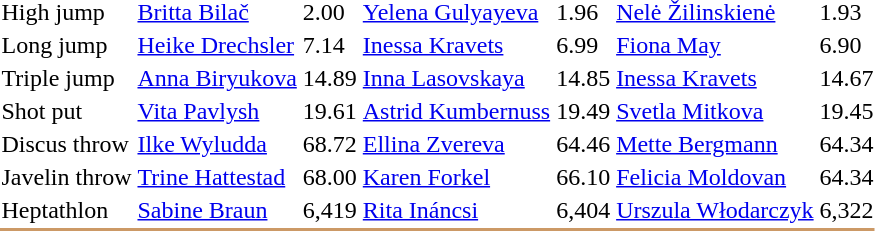<table>
<tr>
<td>High jump<br></td>
<td><a href='#'>Britta Bilač</a><br></td>
<td>2.00</td>
<td><a href='#'>Yelena Gulyayeva</a><br></td>
<td>1.96</td>
<td><a href='#'>Nelė Žilinskienė</a><br></td>
<td>1.93</td>
</tr>
<tr>
<td>Long jump<br></td>
<td><a href='#'>Heike Drechsler</a><br></td>
<td>7.14</td>
<td><a href='#'>Inessa Kravets</a><br></td>
<td>6.99</td>
<td><a href='#'>Fiona May</a><br></td>
<td>6.90</td>
</tr>
<tr>
<td>Triple jump<br></td>
<td><a href='#'>Anna Biryukova</a><br></td>
<td>14.89</td>
<td><a href='#'>Inna Lasovskaya</a><br></td>
<td>14.85</td>
<td><a href='#'>Inessa Kravets</a><br></td>
<td>14.67</td>
</tr>
<tr>
<td>Shot put<br></td>
<td><a href='#'>Vita Pavlysh</a><br></td>
<td>19.61</td>
<td><a href='#'>Astrid Kumbernuss</a><br></td>
<td>19.49</td>
<td><a href='#'>Svetla Mitkova</a><br></td>
<td>19.45</td>
</tr>
<tr>
<td>Discus throw <br></td>
<td><a href='#'>Ilke Wyludda</a><br></td>
<td>68.72</td>
<td><a href='#'>Ellina Zvereva</a><br></td>
<td>64.46</td>
<td><a href='#'>Mette Bergmann</a><br></td>
<td>64.34</td>
</tr>
<tr>
<td>Javelin throw <br></td>
<td><a href='#'>Trine Hattestad</a><br></td>
<td>68.00</td>
<td><a href='#'>Karen Forkel</a><br></td>
<td>66.10</td>
<td><a href='#'>Felicia Moldovan</a><br></td>
<td>64.34</td>
</tr>
<tr>
<td>Heptathlon<br></td>
<td><a href='#'>Sabine Braun</a><br></td>
<td>6,419</td>
<td><a href='#'>Rita Ináncsi</a><br></td>
<td>6,404</td>
<td><a href='#'>Urszula Włodarczyk</a><br></td>
<td>6,322</td>
</tr>
<tr bgcolor= CC9966>
<td colspan=7></td>
</tr>
</table>
